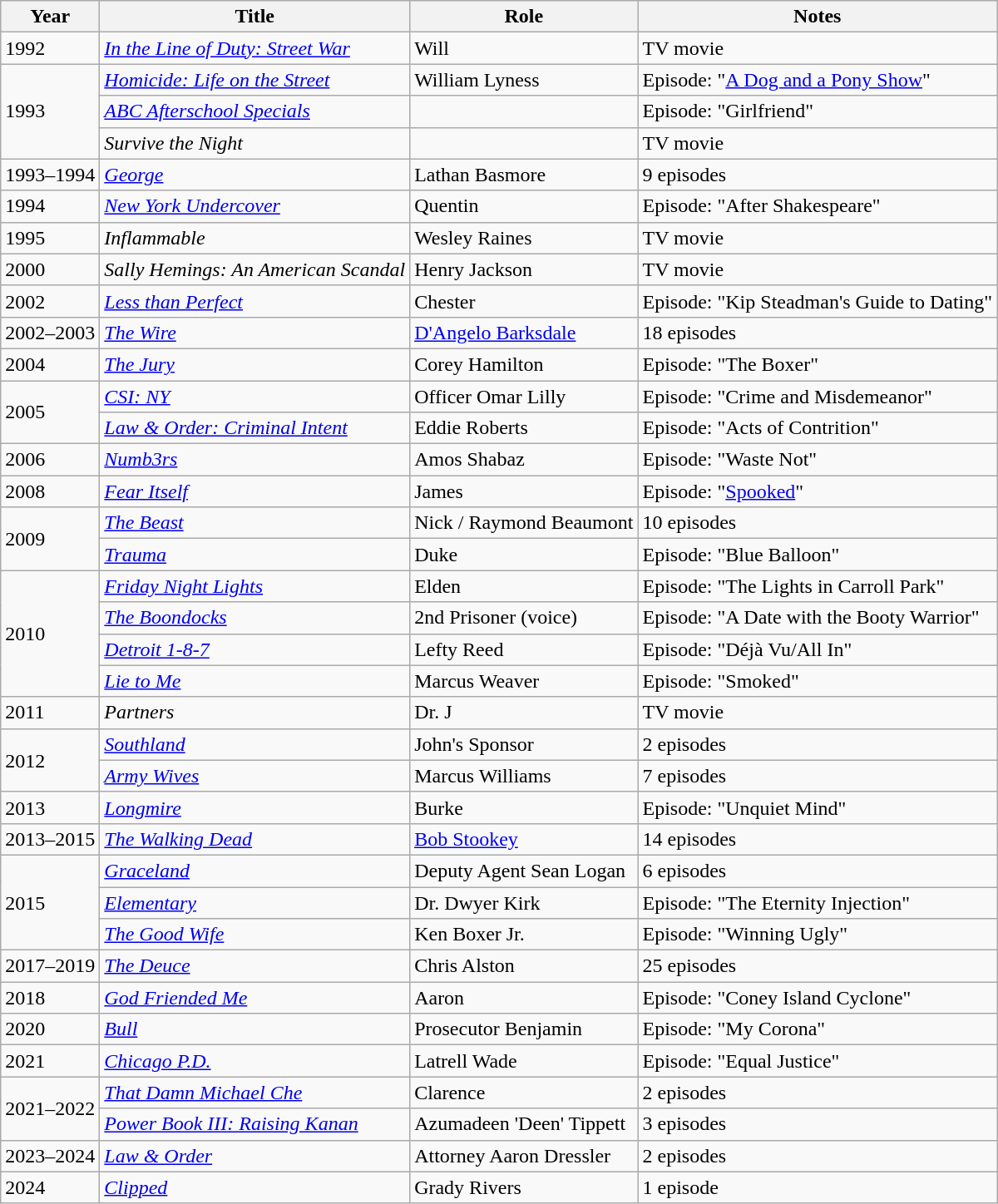<table class="wikitable sortable">
<tr>
<th>Year</th>
<th>Title</th>
<th>Role</th>
<th>Notes</th>
</tr>
<tr>
<td>1992</td>
<td><em><a href='#'>In the Line of Duty: Street War</a></em></td>
<td>Will</td>
<td>TV movie</td>
</tr>
<tr>
<td rowspan=3>1993</td>
<td><em><a href='#'>Homicide: Life on the Street</a></em></td>
<td>William Lyness</td>
<td>Episode: "<a href='#'>A Dog and a Pony Show</a>"</td>
</tr>
<tr>
<td><em><a href='#'>ABC Afterschool Specials</a></em></td>
<td></td>
<td>Episode: "Girlfriend"</td>
</tr>
<tr>
<td><em>Survive the Night</em></td>
<td></td>
<td>TV movie</td>
</tr>
<tr>
<td>1993–1994</td>
<td><em><a href='#'>George</a></em></td>
<td>Lathan Basmore</td>
<td>9 episodes</td>
</tr>
<tr>
<td>1994</td>
<td><em><a href='#'>New York Undercover</a></em></td>
<td>Quentin</td>
<td>Episode: "After Shakespeare"</td>
</tr>
<tr>
<td>1995</td>
<td><em>Inflammable</em></td>
<td>Wesley Raines</td>
<td>TV movie</td>
</tr>
<tr>
<td>2000</td>
<td><em>Sally Hemings: An American Scandal</em></td>
<td>Henry Jackson</td>
<td>TV movie</td>
</tr>
<tr>
<td>2002</td>
<td><em><a href='#'>Less than Perfect</a></em></td>
<td>Chester</td>
<td>Episode: "Kip Steadman's Guide to Dating"</td>
</tr>
<tr>
<td>2002–2003</td>
<td><em><a href='#'>The Wire</a></em></td>
<td><a href='#'>D'Angelo Barksdale</a></td>
<td>18 episodes</td>
</tr>
<tr>
<td>2004</td>
<td><em><a href='#'>The Jury</a></em></td>
<td>Corey Hamilton</td>
<td>Episode: "The Boxer"</td>
</tr>
<tr>
<td rowspan=2>2005</td>
<td><em><a href='#'>CSI: NY</a></em></td>
<td>Officer Omar Lilly</td>
<td>Episode: "Crime and Misdemeanor"</td>
</tr>
<tr>
<td><em><a href='#'>Law & Order: Criminal Intent</a></em></td>
<td>Eddie Roberts</td>
<td>Episode: "Acts of Contrition"</td>
</tr>
<tr>
<td>2006</td>
<td><em><a href='#'>Numb3rs</a></em></td>
<td>Amos Shabaz</td>
<td>Episode: "Waste Not"</td>
</tr>
<tr>
<td>2008</td>
<td><em><a href='#'>Fear Itself</a></em></td>
<td>James</td>
<td>Episode: "<a href='#'>Spooked</a>"</td>
</tr>
<tr>
<td rowspan=2>2009</td>
<td><em><a href='#'>The Beast</a></em></td>
<td>Nick / Raymond Beaumont</td>
<td>10 episodes</td>
</tr>
<tr>
<td><em><a href='#'>Trauma</a></em></td>
<td>Duke</td>
<td>Episode: "Blue Balloon"</td>
</tr>
<tr>
<td rowspan=4>2010</td>
<td><em><a href='#'>Friday Night Lights</a></em></td>
<td>Elden</td>
<td>Episode: "The Lights in Carroll Park"</td>
</tr>
<tr>
<td><em><a href='#'>The Boondocks</a></em></td>
<td>2nd Prisoner (voice)</td>
<td>Episode: "A Date with the Booty Warrior"</td>
</tr>
<tr>
<td><em><a href='#'>Detroit 1-8-7</a></em></td>
<td>Lefty Reed</td>
<td>Episode: "Déjà Vu/All In"</td>
</tr>
<tr>
<td><em><a href='#'>Lie to Me</a></em></td>
<td>Marcus Weaver</td>
<td>Episode: "Smoked"</td>
</tr>
<tr>
<td>2011</td>
<td><em>Partners</em></td>
<td>Dr. J</td>
<td>TV movie</td>
</tr>
<tr>
<td rowspan=2>2012</td>
<td><em><a href='#'>Southland</a></em></td>
<td>John's Sponsor</td>
<td>2 episodes</td>
</tr>
<tr>
<td><em><a href='#'>Army Wives</a></em></td>
<td>Marcus Williams</td>
<td>7 episodes</td>
</tr>
<tr>
<td>2013</td>
<td><em><a href='#'>Longmire</a></em></td>
<td>Burke</td>
<td>Episode: "Unquiet Mind"</td>
</tr>
<tr>
<td>2013–2015</td>
<td><em><a href='#'>The Walking Dead</a></em></td>
<td><a href='#'>Bob Stookey</a></td>
<td>14 episodes</td>
</tr>
<tr>
<td rowspan=3>2015</td>
<td><em><a href='#'>Graceland</a></em></td>
<td>Deputy Agent Sean Logan</td>
<td>6 episodes</td>
</tr>
<tr>
<td><em><a href='#'>Elementary</a></em></td>
<td>Dr. Dwyer Kirk</td>
<td>Episode: "The Eternity Injection"</td>
</tr>
<tr>
<td><em><a href='#'>The Good Wife</a></em></td>
<td>Ken Boxer Jr.</td>
<td>Episode: "Winning Ugly"</td>
</tr>
<tr>
<td>2017–2019</td>
<td><em><a href='#'>The Deuce</a></em></td>
<td>Chris Alston</td>
<td>25 episodes</td>
</tr>
<tr>
<td>2018</td>
<td><em><a href='#'>God Friended Me</a></em></td>
<td>Aaron</td>
<td>Episode: "Coney Island Cyclone"</td>
</tr>
<tr>
<td>2020</td>
<td><em><a href='#'>Bull</a></em></td>
<td>Prosecutor Benjamin</td>
<td>Episode: "My Corona"</td>
</tr>
<tr>
<td>2021</td>
<td><em><a href='#'>Chicago P.D.</a></em></td>
<td>Latrell Wade</td>
<td>Episode: "Equal Justice"</td>
</tr>
<tr>
<td rowspan=2>2021–2022</td>
<td><em><a href='#'>That Damn Michael Che</a></em></td>
<td>Clarence</td>
<td>2 episodes</td>
</tr>
<tr>
<td><em><a href='#'>Power Book III: Raising Kanan</a></em></td>
<td>Azumadeen 'Deen' Tippett</td>
<td>3 episodes</td>
</tr>
<tr>
<td>2023–2024</td>
<td><em><a href='#'>Law & Order</a></em></td>
<td>Attorney Aaron Dressler</td>
<td>2 episodes</td>
</tr>
<tr>
<td>2024</td>
<td><em><a href='#'>Clipped</a></em></td>
<td>Grady Rivers</td>
<td>1 episode</td>
</tr>
</table>
